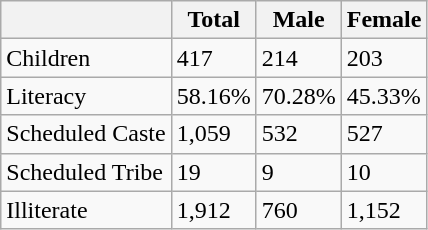<table class="wikitable">
<tr>
<th></th>
<th>Total</th>
<th>Male</th>
<th>Female</th>
</tr>
<tr>
<td>Children</td>
<td>417</td>
<td>214</td>
<td>203</td>
</tr>
<tr>
<td>Literacy</td>
<td>58.16%</td>
<td>70.28%</td>
<td>45.33%</td>
</tr>
<tr>
<td>Scheduled Caste</td>
<td>1,059</td>
<td>532</td>
<td>527</td>
</tr>
<tr>
<td>Scheduled Tribe</td>
<td>19</td>
<td>9</td>
<td>10</td>
</tr>
<tr>
<td>Illiterate</td>
<td>1,912</td>
<td>760</td>
<td>1,152</td>
</tr>
</table>
